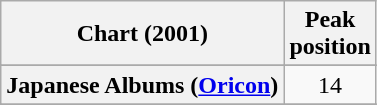<table class="wikitable sortable plainrowheaders">
<tr>
<th>Chart (2001)</th>
<th>Peak<br>position</th>
</tr>
<tr>
</tr>
<tr>
</tr>
<tr>
</tr>
<tr>
</tr>
<tr>
</tr>
<tr>
</tr>
<tr>
<th scope="row">Japanese Albums (<a href='#'>Oricon</a>)</th>
<td style="text-align:center;">14</td>
</tr>
<tr>
</tr>
<tr>
</tr>
<tr>
</tr>
<tr>
</tr>
<tr>
</tr>
<tr>
</tr>
</table>
